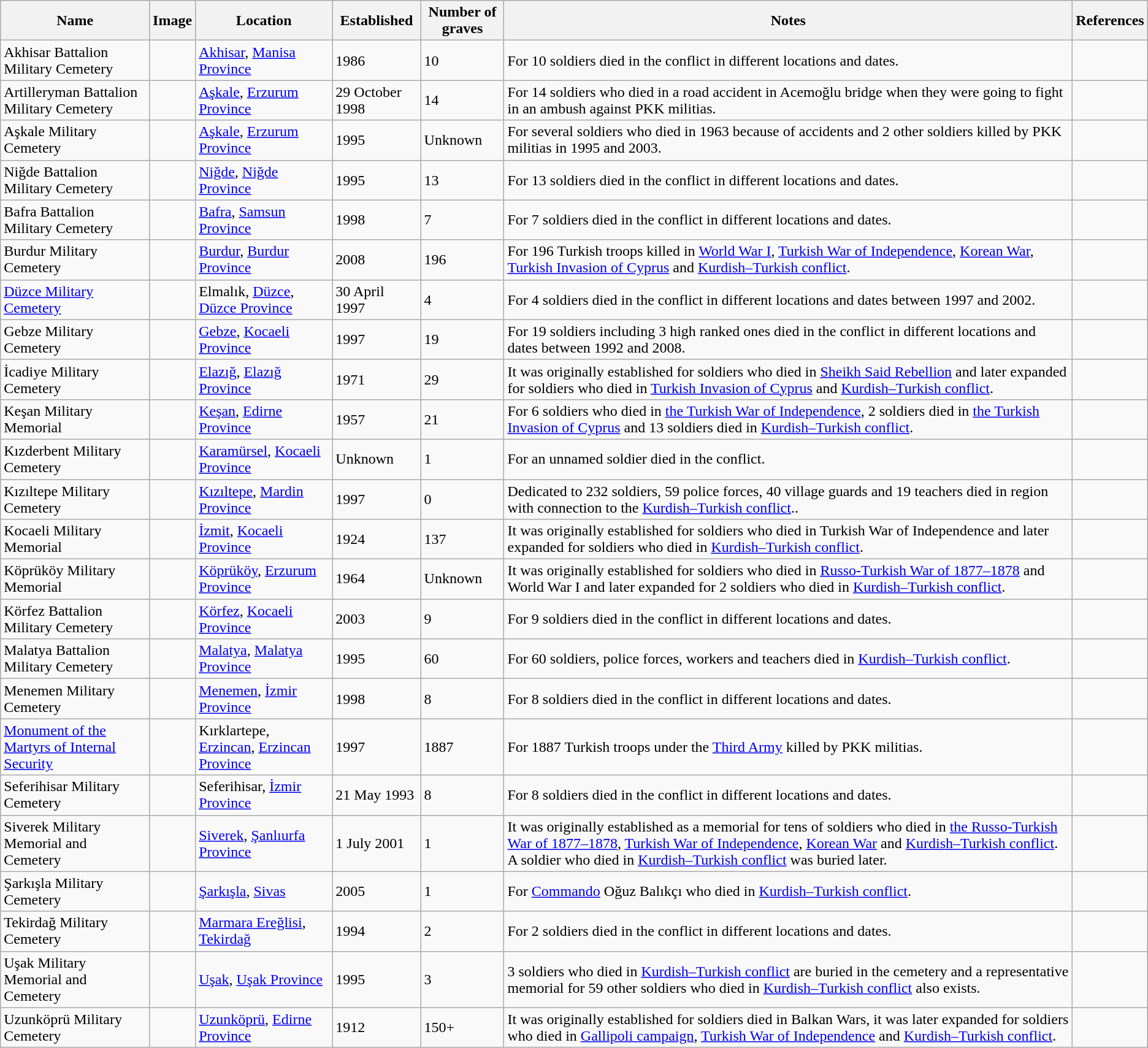<table class="wikitable">
<tr>
<th>Name</th>
<th>Image</th>
<th>Location</th>
<th>Established</th>
<th>Number of graves</th>
<th>Notes</th>
<th>References</th>
</tr>
<tr>
<td>Akhisar Battalion Military Cemetery</td>
<td></td>
<td><a href='#'>Akhisar</a>, <a href='#'>Manisa Province</a></td>
<td>1986</td>
<td>10</td>
<td>For 10 soldiers died in the conflict in different locations and dates.</td>
<td></td>
</tr>
<tr>
<td>Artilleryman Battalion Military Cemetery</td>
<td></td>
<td><a href='#'>Aşkale</a>, <a href='#'>Erzurum Province</a></td>
<td>29 October 1998</td>
<td>14</td>
<td>For 14 soldiers who died in a road accident in Acemoğlu bridge when they were going to fight in an ambush against PKK militias.</td>
<td></td>
</tr>
<tr>
<td>Aşkale Military Cemetery</td>
<td></td>
<td><a href='#'>Aşkale</a>, <a href='#'>Erzurum Province</a></td>
<td>1995</td>
<td>Unknown</td>
<td>For several soldiers who died in 1963 because of accidents and 2 other soldiers killed by PKK militias in 1995 and 2003.</td>
<td></td>
</tr>
<tr>
<td>Niğde Battalion Military Cemetery</td>
<td></td>
<td><a href='#'>Niğde</a>, <a href='#'>Niğde Province</a></td>
<td>1995</td>
<td>13</td>
<td>For 13 soldiers died in the conflict in different locations and dates.</td>
<td></td>
</tr>
<tr>
<td>Bafra Battalion Military Cemetery</td>
<td></td>
<td><a href='#'>Bafra</a>, <a href='#'>Samsun Province</a></td>
<td>1998</td>
<td>7</td>
<td>For 7 soldiers died in the conflict in different locations and dates.</td>
<td></td>
</tr>
<tr>
<td>Burdur Military Cemetery</td>
<td></td>
<td><a href='#'>Burdur</a>, <a href='#'>Burdur Province</a></td>
<td>2008</td>
<td>196</td>
<td>For 196 Turkish troops killed in <a href='#'>World War I</a>, <a href='#'>Turkish War of Independence</a>, <a href='#'>Korean War</a>, <a href='#'>Turkish Invasion of Cyprus</a> and <a href='#'>Kurdish–Turkish conflict</a>.</td>
<td></td>
</tr>
<tr>
<td><a href='#'>Düzce Military Cemetery</a></td>
<td></td>
<td>Elmalık, <a href='#'>Düzce</a>, <a href='#'>Düzce Province</a></td>
<td>30 April 1997</td>
<td>4</td>
<td>For 4 soldiers died in the conflict in different locations and dates between 1997 and 2002.</td>
<td></td>
</tr>
<tr>
<td>Gebze Military Cemetery</td>
<td></td>
<td><a href='#'>Gebze</a>, <a href='#'>Kocaeli Province</a></td>
<td>1997</td>
<td>19</td>
<td>For 19 soldiers including 3 high ranked ones died in the conflict in different locations and dates between 1992 and 2008.</td>
<td></td>
</tr>
<tr>
<td>İcadiye Military Cemetery</td>
<td></td>
<td><a href='#'>Elazığ</a>, <a href='#'>Elazığ Province</a></td>
<td>1971</td>
<td>29</td>
<td>It was originally established for soldiers who died in <a href='#'>Sheikh Said Rebellion</a> and later expanded for soldiers who died in <a href='#'>Turkish Invasion of Cyprus</a> and <a href='#'>Kurdish–Turkish conflict</a>.</td>
<td></td>
</tr>
<tr>
<td>Keşan Military Memorial</td>
<td></td>
<td><a href='#'>Keşan</a>, <a href='#'>Edirne Province</a></td>
<td>1957</td>
<td>21</td>
<td>For 6 soldiers who died in <a href='#'>the Turkish War of Independence</a>, 2 soldiers died in <a href='#'>the Turkish Invasion of Cyprus</a> and 13 soldiers died in <a href='#'>Kurdish–Turkish conflict</a>.</td>
<td></td>
</tr>
<tr>
<td>Kızderbent Military Cemetery</td>
<td></td>
<td><a href='#'>Karamürsel</a>, <a href='#'>Kocaeli Province</a></td>
<td>Unknown</td>
<td>1</td>
<td>For an unnamed soldier died in the conflict.</td>
<td></td>
</tr>
<tr>
<td>Kızıltepe Military Cemetery</td>
<td></td>
<td><a href='#'>Kızıltepe</a>, <a href='#'>Mardin Province</a></td>
<td>1997</td>
<td>0</td>
<td>Dedicated to 232 soldiers, 59 police forces, 40 village guards and 19 teachers died in region with connection to the <a href='#'>Kurdish–Turkish conflict</a>..</td>
<td></td>
</tr>
<tr>
<td>Kocaeli Military Memorial</td>
<td></td>
<td><a href='#'>İzmit</a>, <a href='#'>Kocaeli Province</a></td>
<td>1924</td>
<td>137</td>
<td>It was originally established for soldiers who died in Turkish War of Independence and  later expanded for soldiers who died in <a href='#'>Kurdish–Turkish conflict</a>.</td>
<td></td>
</tr>
<tr>
<td>Köprüköy Military Memorial</td>
<td></td>
<td><a href='#'>Köprüköy</a>, <a href='#'>Erzurum Province</a></td>
<td>1964</td>
<td>Unknown</td>
<td>It was originally established for soldiers who died in <a href='#'>Russo-Turkish War of 1877–1878</a> and World War I and later expanded for 2 soldiers who died in <a href='#'>Kurdish–Turkish conflict</a>.</td>
<td></td>
</tr>
<tr>
<td>Körfez Battalion Military Cemetery</td>
<td></td>
<td><a href='#'>Körfez</a>, <a href='#'>Kocaeli Province</a></td>
<td>2003</td>
<td>9</td>
<td>For 9 soldiers died in the conflict in different locations and dates.</td>
<td></td>
</tr>
<tr>
<td>Malatya Battalion Military Cemetery</td>
<td></td>
<td><a href='#'>Malatya</a>, <a href='#'>Malatya Province</a></td>
<td>1995</td>
<td>60</td>
<td>For 60 soldiers, police forces, workers and teachers died in <a href='#'>Kurdish–Turkish conflict</a>.</td>
<td></td>
</tr>
<tr>
<td>Menemen Military Cemetery</td>
<td></td>
<td><a href='#'>Menemen</a>, <a href='#'>İzmir Province</a></td>
<td>1998</td>
<td>8</td>
<td>For 8 soldiers died in the conflict in different locations and dates.</td>
<td></td>
</tr>
<tr>
<td><a href='#'>Monument of the Martyrs of Internal Security</a></td>
<td></td>
<td>Kırklartepe, <a href='#'>Erzincan</a>, <a href='#'>Erzincan Province</a></td>
<td>1997</td>
<td>1887</td>
<td>For 1887 Turkish troops under the <a href='#'>Third Army</a> killed by PKK militias.</td>
<td></td>
</tr>
<tr>
<td>Seferihisar Military Cemetery</td>
<td></td>
<td>Seferihisar, <a href='#'>İzmir Province</a></td>
<td>21 May 1993</td>
<td>8</td>
<td>For 8 soldiers died in the conflict in different locations and dates.</td>
<td></td>
</tr>
<tr>
<td>Siverek Military Memorial and Cemetery</td>
<td></td>
<td><a href='#'>Siverek</a>, <a href='#'>Şanlıurfa Province</a></td>
<td>1 July 2001</td>
<td>1</td>
<td>It was originally established as a memorial for tens of soldiers who died in <a href='#'>the Russo-Turkish War of 1877–1878</a>, <a href='#'>Turkish War of Independence</a>, <a href='#'>Korean War</a> and <a href='#'>Kurdish–Turkish conflict</a>. A soldier who died in <a href='#'>Kurdish–Turkish conflict</a> was buried later.</td>
<td></td>
</tr>
<tr>
<td>Şarkışla Military Cemetery</td>
<td></td>
<td><a href='#'>Şarkışla</a>, <a href='#'>Sivas</a></td>
<td>2005</td>
<td>1</td>
<td>For <a href='#'>Commando</a> Oğuz Balıkçı who died in <a href='#'>Kurdish–Turkish conflict</a>.</td>
<td></td>
</tr>
<tr>
<td>Tekirdağ Military Cemetery</td>
<td></td>
<td><a href='#'>Marmara Ereğlisi</a>, <a href='#'>Tekirdağ</a></td>
<td>1994</td>
<td>2</td>
<td>For 2 soldiers died in the conflict in different locations and dates.</td>
<td></td>
</tr>
<tr>
<td>Uşak Military Memorial and Cemetery</td>
<td></td>
<td><a href='#'>Uşak</a>, <a href='#'>Uşak Province</a></td>
<td>1995</td>
<td>3</td>
<td>3 soldiers who died in <a href='#'>Kurdish–Turkish conflict</a> are buried in the cemetery and a representative memorial for 59 other soldiers who died in <a href='#'>Kurdish–Turkish conflict</a> also exists.</td>
<td></td>
</tr>
<tr>
<td>Uzunköprü Military Cemetery</td>
<td></td>
<td><a href='#'>Uzunköprü</a>, <a href='#'>Edirne Province</a></td>
<td>1912</td>
<td>150+</td>
<td>It was originally established for soldiers died in Balkan Wars, it was later expanded for soldiers who died in <a href='#'>Gallipoli campaign</a>, <a href='#'>Turkish War of Independence</a> and <a href='#'>Kurdish–Turkish conflict</a>.</td>
<td></td>
</tr>
</table>
